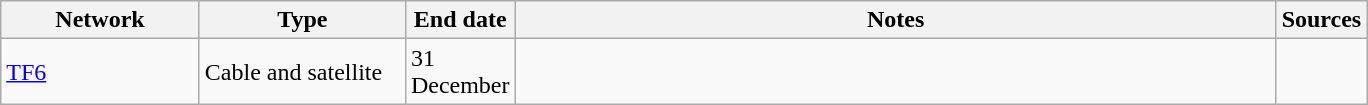<table class="wikitable">
<tr>
<th style="text-align:center; width:125px">Network</th>
<th style="text-align:center; width:130px">Type</th>
<th style="text-align:center; width:60px">End date</th>
<th style="text-align:center; width:500px">Notes</th>
<th style="text-align:center; width:30px">Sources</th>
</tr>
<tr>
<td><a href='#'>TF6</a></td>
<td>Cable and satellite</td>
<td>31 December</td>
<td></td>
<td></td>
</tr>
</table>
